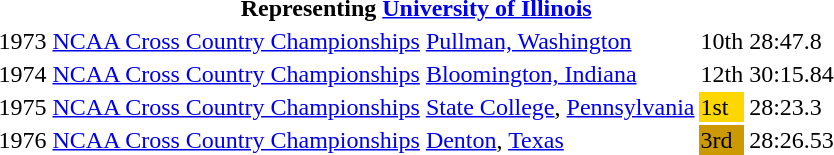<table>
<tr>
<th colspan=5>Representing <a href='#'>University of Illinois</a></th>
</tr>
<tr>
<td>1973</td>
<td><a href='#'>NCAA Cross Country Championships</a></td>
<td><a href='#'>Pullman, Washington</a></td>
<td>10th</td>
<td>28:47.8</td>
</tr>
<tr>
<td>1974</td>
<td><a href='#'>NCAA Cross Country Championships</a></td>
<td><a href='#'>Bloomington, Indiana</a></td>
<td>12th</td>
<td>30:15.84</td>
</tr>
<tr>
<td>1975</td>
<td><a href='#'>NCAA Cross Country Championships</a></td>
<td><a href='#'>State College</a>, <a href='#'>Pennsylvania</a></td>
<td bgcolor=gold>1st</td>
<td>28:23.3</td>
</tr>
<tr>
<td>1976</td>
<td><a href='#'>NCAA Cross Country Championships</a></td>
<td><a href='#'>Denton</a>, <a href='#'>Texas</a></td>
<td bgcolor=cc9900>3rd</td>
<td>28:26.53</td>
</tr>
</table>
